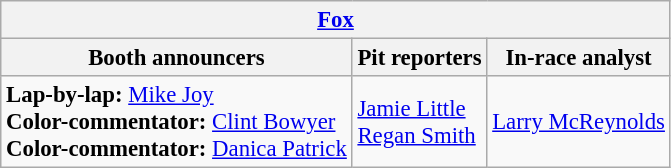<table class="wikitable" style="font-size: 95%">
<tr>
<th colspan="3"><a href='#'>Fox</a></th>
</tr>
<tr>
<th>Booth announcers</th>
<th>Pit reporters</th>
<th>In-race analyst</th>
</tr>
<tr>
<td><strong>Lap-by-lap:</strong> <a href='#'>Mike Joy</a><br><strong>Color-commentator:</strong> <a href='#'>Clint Bowyer</a><br><strong>Color-commentator:</strong> <a href='#'>Danica Patrick</a></td>
<td><a href='#'>Jamie Little</a><br><a href='#'>Regan Smith</a></td>
<td><a href='#'>Larry McReynolds</a></td>
</tr>
</table>
